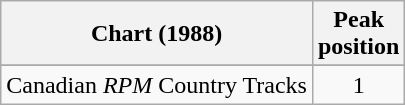<table class="wikitable sortable">
<tr>
<th align="left">Chart (1988)</th>
<th align="center">Peak<br>position</th>
</tr>
<tr>
</tr>
<tr>
<td align="left">Canadian <em>RPM</em> Country Tracks</td>
<td align="center">1</td>
</tr>
</table>
